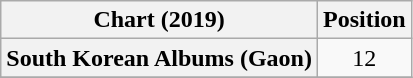<table class="wikitable sortable plainrowheaders" style="text-align:center">
<tr>
<th scope="col">Chart (2019)</th>
<th scope="col">Position</th>
</tr>
<tr>
<th scope="row">South Korean Albums (Gaon)</th>
<td>12</td>
</tr>
<tr>
</tr>
</table>
